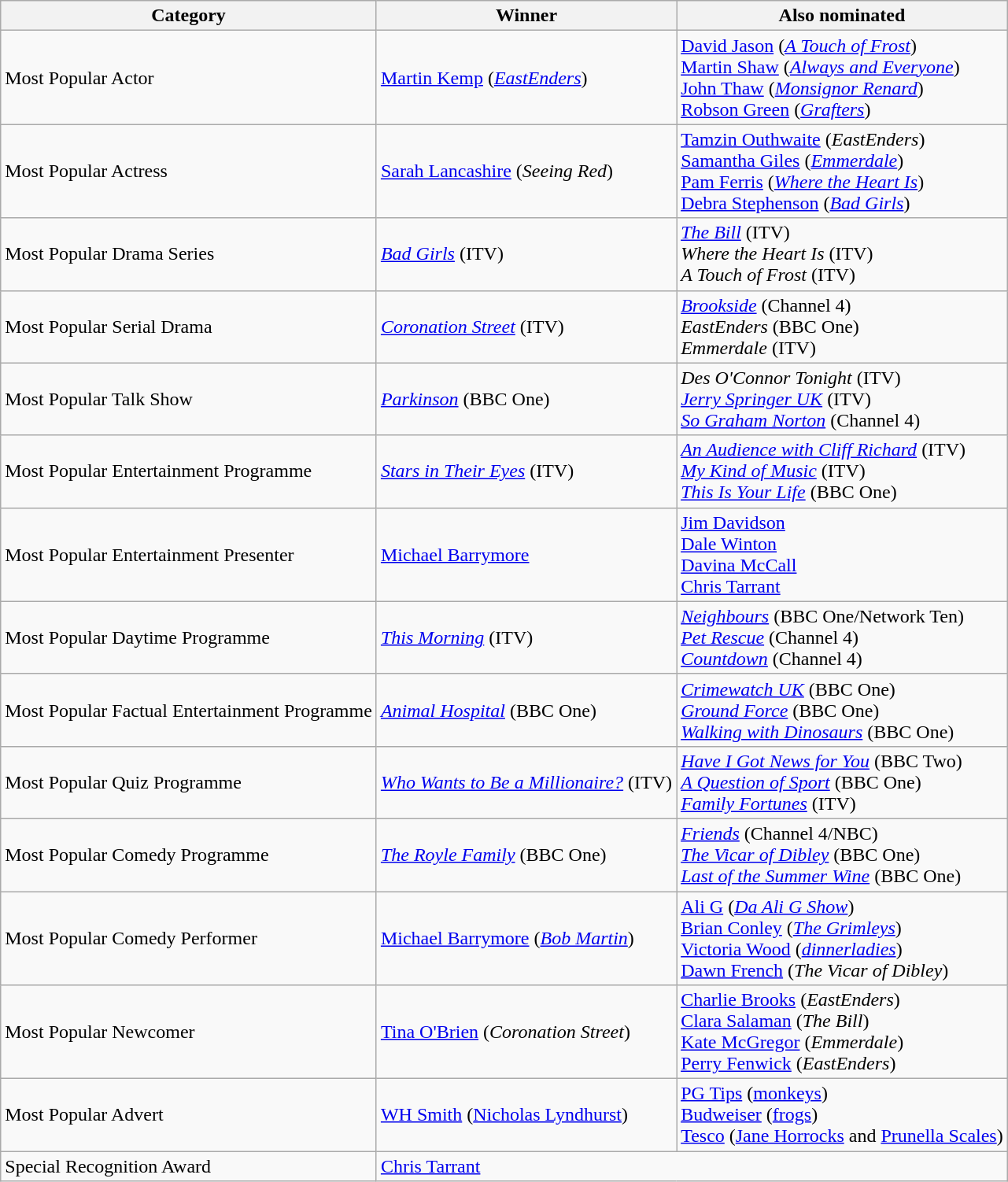<table class="wikitable sortable">
<tr>
<th>Category</th>
<th>Winner</th>
<th>Also nominated</th>
</tr>
<tr>
<td>Most Popular Actor</td>
<td><a href='#'>Martin Kemp</a> (<em><a href='#'>EastEnders</a></em>)</td>
<td><a href='#'>David Jason</a> (<em><a href='#'>A Touch of Frost</a></em>)<br><a href='#'>Martin Shaw</a> (<em><a href='#'>Always and Everyone</a></em>)<br><a href='#'>John Thaw</a> (<em><a href='#'>Monsignor Renard</a></em>)<br><a href='#'>Robson Green</a> (<em><a href='#'>Grafters</a></em>)</td>
</tr>
<tr>
<td>Most Popular Actress</td>
<td><a href='#'>Sarah Lancashire</a> (<em>Seeing Red</em>)</td>
<td><a href='#'>Tamzin Outhwaite</a> (<em>EastEnders</em>)<br><a href='#'>Samantha Giles</a> (<em><a href='#'>Emmerdale</a></em>)<br><a href='#'>Pam Ferris</a> (<em><a href='#'>Where the Heart Is</a></em>)<br><a href='#'>Debra Stephenson</a> (<em><a href='#'>Bad Girls</a></em>)</td>
</tr>
<tr>
<td>Most Popular Drama Series</td>
<td><em><a href='#'>Bad Girls</a></em> (ITV)</td>
<td><em><a href='#'>The Bill</a></em> (ITV)<br><em>Where the Heart Is</em> (ITV)<br><em>A Touch of Frost</em> (ITV)</td>
</tr>
<tr>
<td>Most Popular Serial Drama</td>
<td><em><a href='#'>Coronation Street</a></em> (ITV)</td>
<td><em><a href='#'>Brookside</a></em> (Channel 4)<br><em>EastEnders</em> (BBC One)<br><em>Emmerdale</em> (ITV)</td>
</tr>
<tr>
<td>Most Popular Talk Show</td>
<td><em><a href='#'>Parkinson</a></em> (BBC One)</td>
<td><em>Des O'Connor Tonight</em> (ITV)<br><em><a href='#'>Jerry Springer UK</a></em> (ITV)<br><em><a href='#'>So Graham Norton</a></em> (Channel 4)</td>
</tr>
<tr>
<td>Most Popular Entertainment Programme</td>
<td><em><a href='#'>Stars in Their Eyes</a></em> (ITV)</td>
<td><em><a href='#'>An Audience with Cliff Richard</a></em> (ITV)<br><em><a href='#'>My Kind of Music</a></em> (ITV)<br><em><a href='#'>This Is Your Life</a></em> (BBC One)</td>
</tr>
<tr>
<td>Most Popular Entertainment Presenter</td>
<td><a href='#'>Michael Barrymore</a></td>
<td><a href='#'>Jim Davidson</a><br><a href='#'>Dale Winton</a><br><a href='#'>Davina McCall</a><br><a href='#'>Chris Tarrant</a></td>
</tr>
<tr>
<td>Most Popular Daytime Programme</td>
<td><em><a href='#'>This Morning</a></em> (ITV)</td>
<td><em><a href='#'>Neighbours</a></em> (BBC One/Network Ten)<br><em><a href='#'>Pet Rescue</a></em> (Channel 4)<br><em><a href='#'>Countdown</a></em> (Channel 4)</td>
</tr>
<tr>
<td>Most Popular Factual Entertainment Programme</td>
<td><em><a href='#'>Animal Hospital</a></em> (BBC One)</td>
<td><em><a href='#'>Crimewatch UK</a></em> (BBC One)<br><em><a href='#'>Ground Force</a></em> (BBC One)<br><em><a href='#'>Walking with Dinosaurs</a></em> (BBC One)</td>
</tr>
<tr>
<td>Most Popular Quiz Programme</td>
<td><em><a href='#'>Who Wants to Be a Millionaire?</a></em> (ITV)</td>
<td><em><a href='#'>Have I Got News for You</a></em> (BBC Two)<br><em><a href='#'>A Question of Sport</a></em> (BBC One)<br><em><a href='#'>Family Fortunes</a></em> (ITV)</td>
</tr>
<tr>
<td>Most Popular Comedy Programme</td>
<td><em><a href='#'>The Royle Family</a></em> (BBC One)</td>
<td><em><a href='#'>Friends</a></em> (Channel 4/NBC)<br><em><a href='#'>The Vicar of Dibley</a></em> (BBC One)<br><em><a href='#'>Last of the Summer Wine</a></em> (BBC One)</td>
</tr>
<tr>
<td>Most Popular Comedy Performer</td>
<td><a href='#'>Michael Barrymore</a> (<em><a href='#'>Bob Martin</a></em>)</td>
<td><a href='#'>Ali G</a> (<em><a href='#'>Da Ali G Show</a></em>)<br><a href='#'>Brian Conley</a> (<em><a href='#'>The Grimleys</a></em>)<br><a href='#'>Victoria Wood</a> (<em><a href='#'>dinnerladies</a></em>)<br><a href='#'>Dawn French</a> (<em>The Vicar of Dibley</em>)</td>
</tr>
<tr>
<td>Most Popular Newcomer</td>
<td><a href='#'>Tina O'Brien</a> (<em>Coronation Street</em>)</td>
<td><a href='#'>Charlie Brooks</a> (<em>EastEnders</em>)<br><a href='#'>Clara Salaman</a> (<em>The Bill</em>)<br><a href='#'>Kate McGregor</a> (<em>Emmerdale</em>)<br><a href='#'>Perry Fenwick</a> (<em>EastEnders</em>)</td>
</tr>
<tr>
<td>Most Popular Advert</td>
<td><a href='#'>WH Smith</a> (<a href='#'>Nicholas Lyndhurst</a>)</td>
<td><a href='#'>PG Tips</a> (<a href='#'>monkeys</a>)<br><a href='#'>Budweiser</a> (<a href='#'>frogs</a>)<br><a href='#'>Tesco</a> (<a href='#'>Jane Horrocks</a> and <a href='#'>Prunella Scales</a>)</td>
</tr>
<tr>
<td>Special Recognition Award</td>
<td colspan="2"><a href='#'>Chris Tarrant</a></td>
</tr>
</table>
